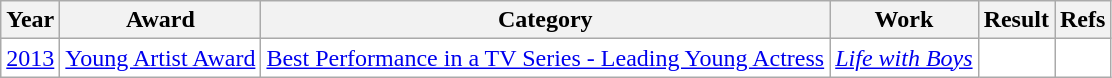<table class="wikitable" rowspan=6; style="text-align: center; background:#ffffff;">
<tr>
<th>Year</th>
<th>Award</th>
<th>Category</th>
<th>Work</th>
<th>Result</th>
<th>Refs</th>
</tr>
<tr>
<td><a href='#'>2013</a></td>
<td><a href='#'>Young Artist Award</a></td>
<td><a href='#'>Best Performance in a TV Series - Leading Young Actress</a></td>
<td><em><a href='#'>Life with Boys</a></em></td>
<td></td>
<td style="text-align:center;"></td>
</tr>
</table>
